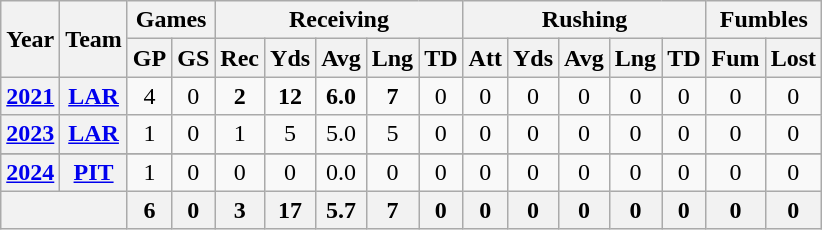<table class= "wikitable" style="text-align:center;">
<tr>
<th rowspan="2">Year</th>
<th rowspan="2">Team</th>
<th colspan="2">Games</th>
<th colspan="5">Receiving</th>
<th colspan="5">Rushing</th>
<th colspan="2">Fumbles</th>
</tr>
<tr>
<th>GP</th>
<th>GS</th>
<th>Rec</th>
<th>Yds</th>
<th>Avg</th>
<th>Lng</th>
<th>TD</th>
<th>Att</th>
<th>Yds</th>
<th>Avg</th>
<th>Lng</th>
<th>TD</th>
<th>Fum</th>
<th>Lost</th>
</tr>
<tr>
<th><a href='#'>2021</a></th>
<th><a href='#'>LAR</a></th>
<td>4</td>
<td>0</td>
<td><strong>2</strong></td>
<td><strong>12</strong></td>
<td><strong>6.0</strong></td>
<td><strong>7</strong></td>
<td>0</td>
<td>0</td>
<td>0</td>
<td>0</td>
<td>0</td>
<td>0</td>
<td>0</td>
<td>0</td>
</tr>
<tr>
<th><a href='#'>2023</a></th>
<th><a href='#'>LAR</a></th>
<td>1</td>
<td>0</td>
<td>1</td>
<td>5</td>
<td>5.0</td>
<td>5</td>
<td>0</td>
<td>0</td>
<td>0</td>
<td>0</td>
<td>0</td>
<td>0</td>
<td>0</td>
<td>0</td>
</tr>
<tr>
</tr>
<tr>
<th><a href='#'>2024</a></th>
<th><a href='#'>PIT</a></th>
<td>1</td>
<td>0</td>
<td>0</td>
<td>0</td>
<td>0.0</td>
<td>0</td>
<td>0</td>
<td>0</td>
<td>0</td>
<td>0</td>
<td>0</td>
<td>0</td>
<td>0</td>
<td>0</td>
</tr>
<tr>
<th colspan="2"></th>
<th>6</th>
<th>0</th>
<th>3</th>
<th>17</th>
<th>5.7</th>
<th>7</th>
<th>0</th>
<th>0</th>
<th>0</th>
<th>0</th>
<th>0</th>
<th>0</th>
<th>0</th>
<th>0</th>
</tr>
</table>
